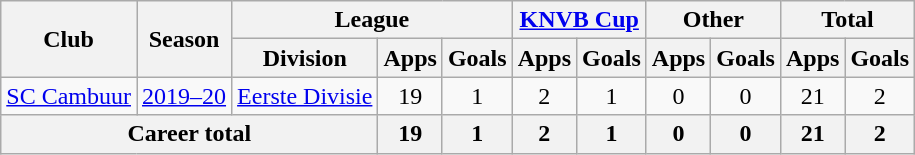<table class="wikitable" style="text-align: center">
<tr>
<th rowspan="2">Club</th>
<th rowspan="2">Season</th>
<th colspan="3">League</th>
<th colspan="2"><a href='#'>KNVB Cup</a></th>
<th colspan="2">Other</th>
<th colspan="2">Total</th>
</tr>
<tr>
<th>Division</th>
<th>Apps</th>
<th>Goals</th>
<th>Apps</th>
<th>Goals</th>
<th>Apps</th>
<th>Goals</th>
<th>Apps</th>
<th>Goals</th>
</tr>
<tr>
<td><a href='#'>SC Cambuur</a></td>
<td><a href='#'>2019–20</a></td>
<td><a href='#'>Eerste Divisie</a></td>
<td>19</td>
<td>1</td>
<td>2</td>
<td>1</td>
<td>0</td>
<td>0</td>
<td>21</td>
<td>2</td>
</tr>
<tr>
<th colspan="3">Career total</th>
<th>19</th>
<th>1</th>
<th>2</th>
<th>1</th>
<th>0</th>
<th>0</th>
<th>21</th>
<th>2</th>
</tr>
</table>
